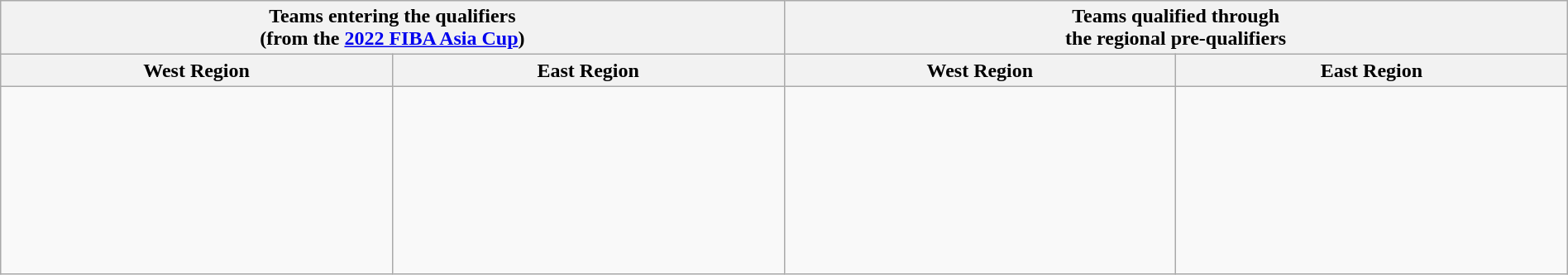<table class="wikitable" style="width:100%;">
<tr>
<th width=40% colspan=2>Teams entering the qualifiers<br>(from the <a href='#'>2022 FIBA Asia Cup</a>)</th>
<th width=16% colspan=2>Teams qualified through<br>the regional pre-qualifiers</th>
</tr>
<tr>
<th width=25%>West Region</th>
<th width=25%>East Region</th>
<th width=25%>West Region</th>
<th width=25%>East Region</th>
</tr>
<tr>
<td valign=top><br><br>
<br>
<br>
<br>
<br>
<br>
<br>
</td>
<td valign=top><br><br>
<br>
<br>
<br>
<br>
<br>
<br>
</td>
<td valign=top><br><br>
<br>
<br>
</td>
<td valign=top><br><br>
<br>
<br>
</td>
</tr>
</table>
